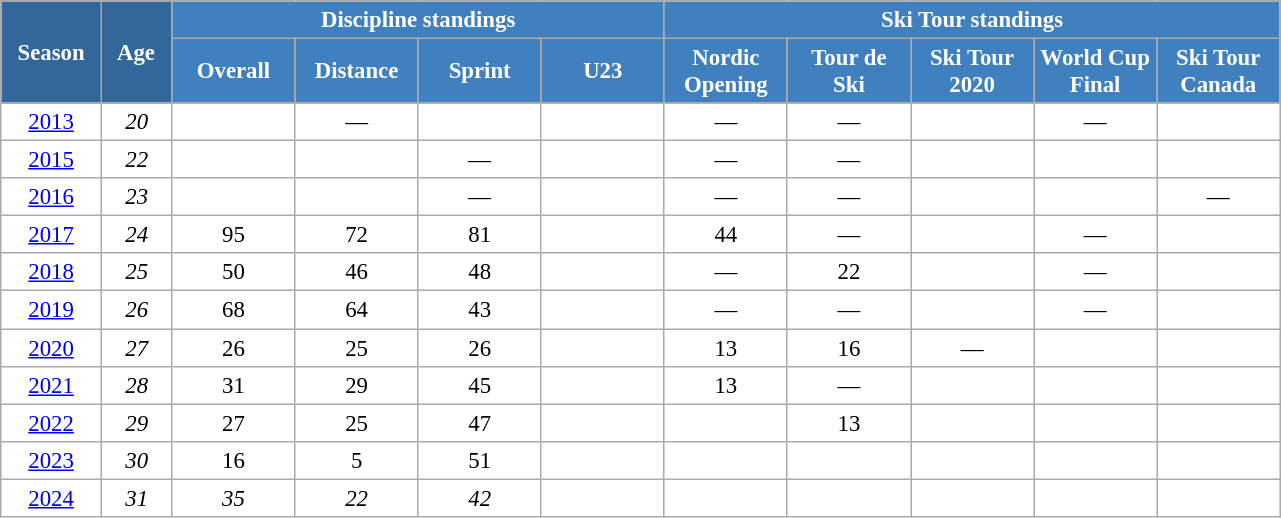<table class="wikitable" style="font-size:95%; text-align:center; border:grey solid 1px; border-collapse:collapse; background:#ffffff;">
<tr>
<th style="background-color:#369; color:white; width:60px;" rowspan="2"> Season </th>
<th style="background-color:#369; color:white; width:40px;" rowspan="2"> Age </th>
<th style="background-color:#4180be; color:white;" colspan="4">Discipline standings</th>
<th style="background-color:#4180be; color:white;" colspan="5">Ski Tour standings</th>
</tr>
<tr>
<th style="background-color:#4180be; color:white; width:75px;">Overall</th>
<th style="background-color:#4180be; color:white; width:75px;">Distance</th>
<th style="background-color:#4180be; color:white; width:75px;">Sprint</th>
<th style="background-color:#4180be; color:white; width:75px;">U23</th>
<th style="background-color:#4180be; color:white; width:75px;">Nordic<br>Opening</th>
<th style="background-color:#4180be; color:white; width:75px;">Tour de<br>Ski</th>
<th style="background-color:#4180be; color:white; width:75px;">Ski Tour<br>2020</th>
<th style="background-color:#4180be; color:white; width:75px;">World Cup<br>Final</th>
<th style="background-color:#4180be; color:white; width:75px;">Ski Tour<br>Canada</th>
</tr>
<tr>
<td><a href='#'>2013</a></td>
<td><em>20</em></td>
<td></td>
<td>—</td>
<td></td>
<td></td>
<td>—</td>
<td>—</td>
<td></td>
<td>—</td>
<td></td>
</tr>
<tr>
<td><a href='#'>2015</a></td>
<td><em>22</em></td>
<td></td>
<td></td>
<td>—</td>
<td></td>
<td>—</td>
<td>—</td>
<td></td>
<td></td>
<td></td>
</tr>
<tr>
<td><a href='#'>2016</a></td>
<td><em>23</em></td>
<td></td>
<td></td>
<td>—</td>
<td></td>
<td>—</td>
<td>—</td>
<td></td>
<td></td>
<td>—</td>
</tr>
<tr>
<td><a href='#'>2017</a></td>
<td><em>24</em></td>
<td>95</td>
<td>72</td>
<td>81</td>
<td></td>
<td>44</td>
<td>—</td>
<td></td>
<td>—</td>
<td></td>
</tr>
<tr>
<td><a href='#'>2018</a></td>
<td><em>25</em></td>
<td>50</td>
<td>46</td>
<td>48</td>
<td></td>
<td>—</td>
<td>22</td>
<td></td>
<td>—</td>
<td></td>
</tr>
<tr>
<td><a href='#'>2019</a></td>
<td><em>26</em></td>
<td>68</td>
<td>64</td>
<td>43</td>
<td></td>
<td>—</td>
<td>—</td>
<td></td>
<td>—</td>
<td></td>
</tr>
<tr>
<td><a href='#'>2020</a></td>
<td><em>27</em></td>
<td>26</td>
<td>25</td>
<td>26</td>
<td></td>
<td>13</td>
<td>16</td>
<td>—</td>
<td></td>
<td></td>
</tr>
<tr>
<td><a href='#'>2021</a></td>
<td><em>28</em></td>
<td>31</td>
<td>29</td>
<td>45</td>
<td></td>
<td>13</td>
<td>—</td>
<td></td>
<td></td>
<td></td>
</tr>
<tr>
<td><a href='#'>2022</a></td>
<td><em>29</em></td>
<td>27</td>
<td>25</td>
<td>47</td>
<td></td>
<td></td>
<td>13</td>
<td></td>
<td></td>
<td></td>
</tr>
<tr>
<td><a href='#'>2023</a></td>
<td><em>30</em></td>
<td>16</td>
<td>5</td>
<td>51</td>
<td></td>
<td></td>
<td></td>
<td></td>
<td></td>
<td></td>
</tr>
<tr>
<td><a href='#'>2024</a></td>
<td><em>31</em></td>
<td><em>35</em></td>
<td><em>22</em></td>
<td><em>42</em></td>
<td></td>
<td></td>
<td></td>
<td></td>
<td></td>
<td></td>
</tr>
</table>
